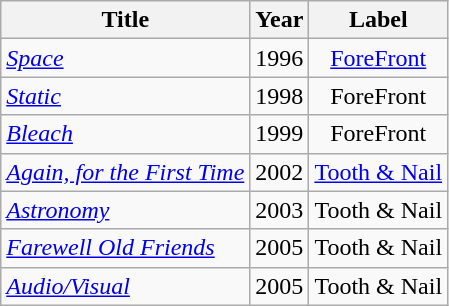<table class="wikitable">
<tr>
<th>Title</th>
<th>Year</th>
<th>Label</th>
</tr>
<tr>
<td style="text-align:left;"><em><a href='#'>Space</a></em></td>
<td style="text-align:center;">1996</td>
<td style="text-align:center;"><a href='#'>ForeFront</a></td>
</tr>
<tr>
<td style="text-align:left;"><em><a href='#'>Static</a></em></td>
<td style="text-align:center;">1998</td>
<td style="text-align:center;">ForeFront</td>
</tr>
<tr>
<td style="text-align:left;"><em><a href='#'>Bleach</a></em></td>
<td style="text-align:center;">1999</td>
<td style="text-align:center;">ForeFront</td>
</tr>
<tr>
<td style="text-align:left;"><em><a href='#'>Again, for the First Time</a></em></td>
<td style="text-align:center;">2002</td>
<td style="text-align:center;"><a href='#'>Tooth & Nail</a></td>
</tr>
<tr>
<td style="text-align:left;"><em><a href='#'>Astronomy</a></em></td>
<td style="text-align:center;">2003</td>
<td style="text-align:center;">Tooth & Nail</td>
</tr>
<tr>
<td style="text-align:left;"><em><a href='#'>Farewell Old Friends</a></em></td>
<td style="text-align:center;">2005</td>
<td style="text-align:center;">Tooth & Nail</td>
</tr>
<tr>
<td style="text-align:left;"><em><a href='#'>Audio/Visual</a></em></td>
<td style="text-align:center;">2005</td>
<td style="text-align:center;">Tooth & Nail</td>
</tr>
</table>
